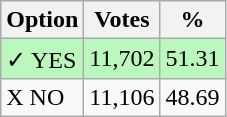<table class="wikitable">
<tr>
<th>Option</th>
<th>Votes</th>
<th>%</th>
</tr>
<tr>
<td style=background:#bbf8be>✓ YES</td>
<td style=background:#bbf8be>11,702</td>
<td style=background:#bbf8be>51.31</td>
</tr>
<tr>
<td>X NO</td>
<td>11,106</td>
<td>48.69</td>
</tr>
</table>
